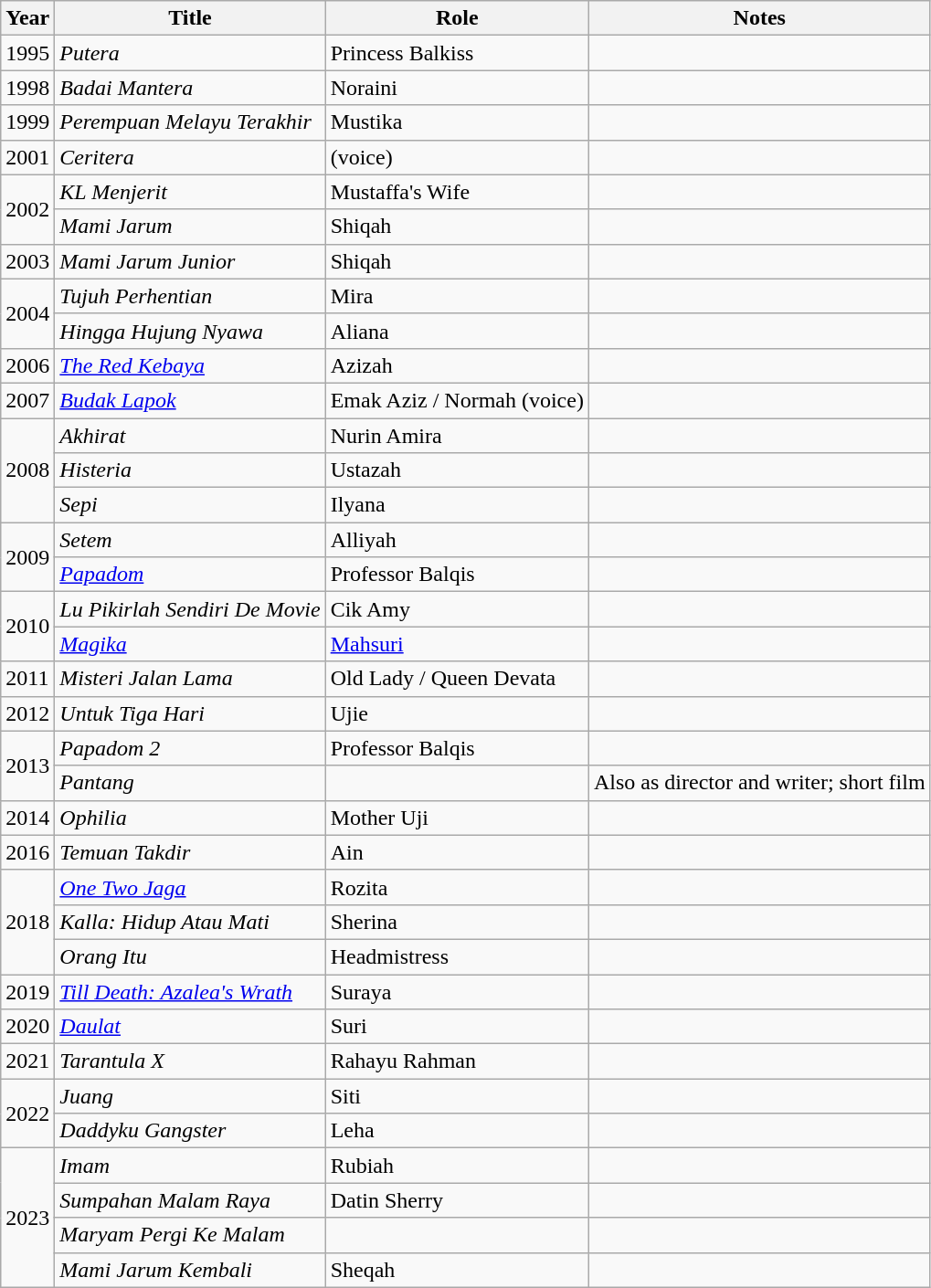<table class="wikitable">
<tr>
<th>Year</th>
<th>Title</th>
<th>Role</th>
<th>Notes</th>
</tr>
<tr>
<td>1995</td>
<td><em>Putera</em></td>
<td>Princess Balkiss</td>
<td></td>
</tr>
<tr>
<td>1998</td>
<td><em>Badai Mantera</em></td>
<td>Noraini</td>
<td></td>
</tr>
<tr>
<td>1999</td>
<td><em>Perempuan Melayu Terakhir</em></td>
<td>Mustika</td>
<td></td>
</tr>
<tr>
<td>2001</td>
<td><em>Ceritera</em></td>
<td>(voice)</td>
<td></td>
</tr>
<tr>
<td rowspan="2">2002</td>
<td><em>KL Menjerit</em></td>
<td>Mustaffa's Wife</td>
<td></td>
</tr>
<tr>
<td><em>Mami Jarum</em></td>
<td>Shiqah</td>
<td></td>
</tr>
<tr>
<td>2003</td>
<td><em>Mami Jarum Junior</em></td>
<td>Shiqah</td>
<td></td>
</tr>
<tr>
<td rowspan="2">2004</td>
<td><em>Tujuh Perhentian</em></td>
<td>Mira</td>
<td></td>
</tr>
<tr>
<td><em>Hingga Hujung Nyawa</em></td>
<td>Aliana</td>
<td></td>
</tr>
<tr>
<td>2006</td>
<td><em><a href='#'>The Red Kebaya</a></em></td>
<td>Azizah</td>
<td></td>
</tr>
<tr>
<td>2007</td>
<td><em><a href='#'>Budak Lapok</a></em></td>
<td>Emak Aziz / Normah (voice)</td>
<td></td>
</tr>
<tr>
<td rowspan="3">2008</td>
<td><em>Akhirat</em></td>
<td>Nurin Amira</td>
<td></td>
</tr>
<tr>
<td><em>Histeria</em></td>
<td>Ustazah</td>
<td></td>
</tr>
<tr>
<td><em>Sepi</em></td>
<td>Ilyana</td>
<td></td>
</tr>
<tr>
<td rowspan="2">2009</td>
<td><em>Setem</em></td>
<td>Alliyah</td>
<td></td>
</tr>
<tr>
<td><em><a href='#'>Papadom</a></em></td>
<td>Professor Balqis</td>
<td></td>
</tr>
<tr>
<td rowspan="2">2010</td>
<td><em>Lu Pikirlah Sendiri De Movie</em></td>
<td>Cik Amy</td>
<td></td>
</tr>
<tr>
<td><em><a href='#'>Magika</a></em></td>
<td><a href='#'>Mahsuri</a></td>
<td></td>
</tr>
<tr>
<td>2011</td>
<td><em>Misteri Jalan Lama</em></td>
<td>Old Lady / Queen Devata</td>
<td></td>
</tr>
<tr>
<td>2012</td>
<td><em>Untuk Tiga Hari</em></td>
<td>Ujie</td>
<td></td>
</tr>
<tr>
<td rowspan="2">2013</td>
<td><em>Papadom 2</em></td>
<td>Professor Balqis</td>
<td></td>
</tr>
<tr>
<td><em>Pantang</em></td>
<td></td>
<td>Also as director and writer; short film</td>
</tr>
<tr>
<td>2014</td>
<td><em>Ophilia</em></td>
<td>Mother Uji</td>
<td></td>
</tr>
<tr>
<td>2016</td>
<td><em>Temuan Takdir</em></td>
<td>Ain</td>
<td></td>
</tr>
<tr>
<td rowspan="3">2018</td>
<td><em><a href='#'>One Two Jaga</a></em></td>
<td>Rozita</td>
<td></td>
</tr>
<tr>
<td><em>Kalla: Hidup Atau Mati</em></td>
<td>Sherina</td>
<td></td>
</tr>
<tr>
<td><em>Orang Itu</em></td>
<td>Headmistress</td>
<td></td>
</tr>
<tr>
<td>2019</td>
<td><em><a href='#'>Till Death: Azalea's Wrath</a></em></td>
<td>Suraya</td>
<td></td>
</tr>
<tr>
<td>2020</td>
<td><em><a href='#'>Daulat</a></em></td>
<td>Suri</td>
<td></td>
</tr>
<tr>
<td>2021</td>
<td><em>Tarantula X</em></td>
<td>Rahayu Rahman</td>
<td></td>
</tr>
<tr>
<td rowspan="2">2022</td>
<td><em>Juang</em></td>
<td>Siti</td>
<td></td>
</tr>
<tr>
<td><em>Daddyku Gangster</em></td>
<td>Leha</td>
<td></td>
</tr>
<tr>
<td rowspan="4">2023</td>
<td><em>Imam</em></td>
<td>Rubiah</td>
<td></td>
</tr>
<tr>
<td><em>Sumpahan Malam Raya</em></td>
<td>Datin Sherry</td>
<td></td>
</tr>
<tr>
<td><em>Maryam Pergi Ke Malam</em></td>
<td></td>
<td></td>
</tr>
<tr>
<td><em>Mami Jarum Kembali</em></td>
<td>Sheqah</td>
<td></td>
</tr>
</table>
